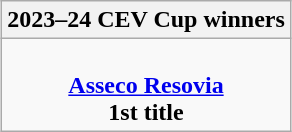<table class="wikitable" style="text-align:center; margin:auto">
<tr>
<th>2023–24 CEV Cup winners</th>
</tr>
<tr>
<td><br> <strong><a href='#'>Asseco Resovia</a></strong><br> <strong>1st title</strong></td>
</tr>
</table>
